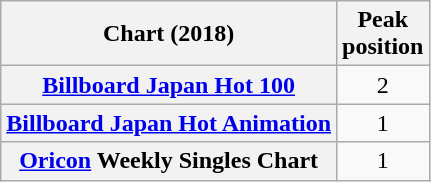<table class="wikitable plainrowheaders" style="text-align:center;">
<tr>
<th>Chart (2018)</th>
<th>Peak<br>position</th>
</tr>
<tr>
<th scope="row"><a href='#'>Billboard Japan Hot 100</a></th>
<td>2</td>
</tr>
<tr>
<th scope="row"><a href='#'>Billboard Japan Hot Animation</a></th>
<td>1</td>
</tr>
<tr>
<th scope="row"><a href='#'>Oricon</a> Weekly Singles Chart</th>
<td>1</td>
</tr>
</table>
